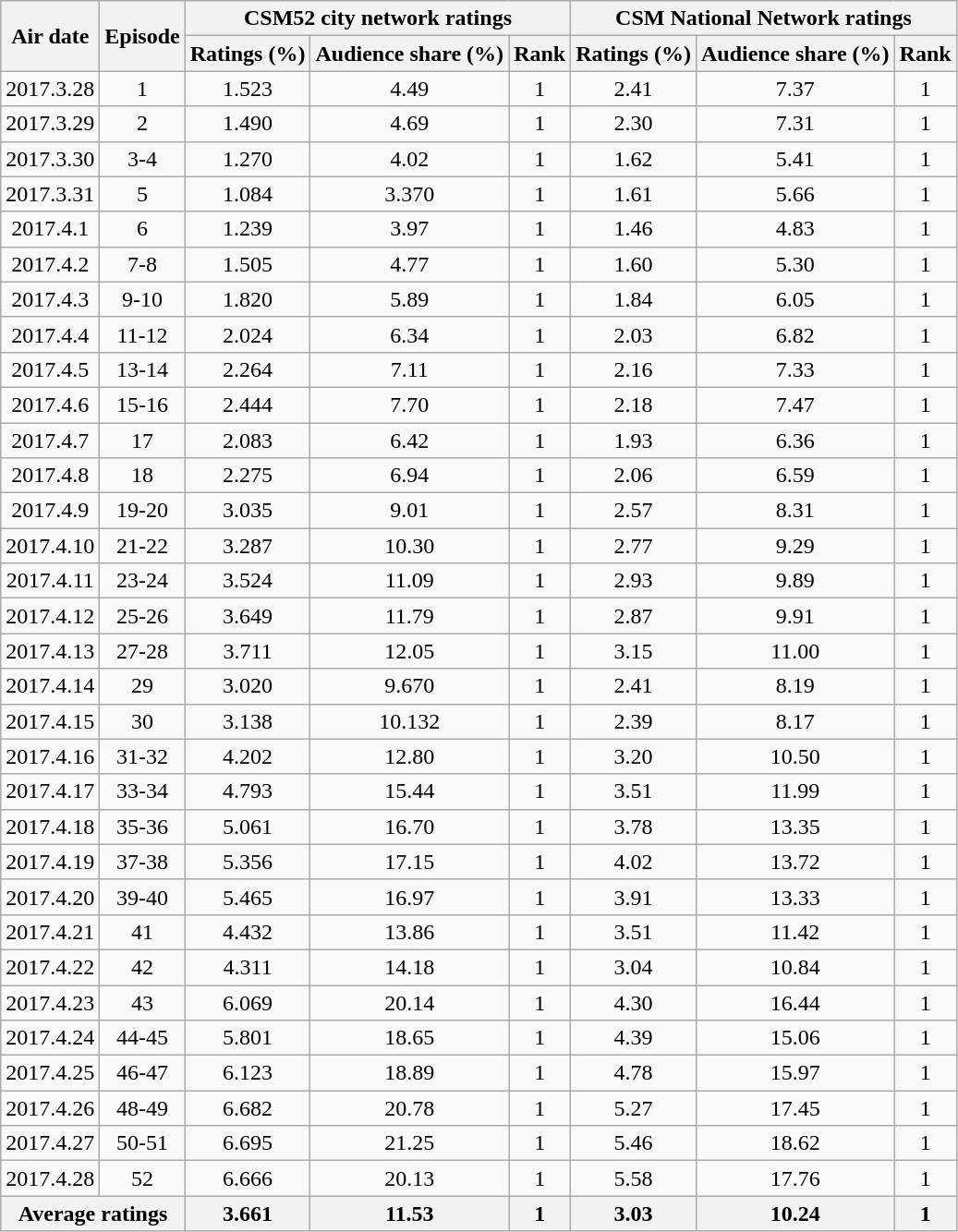<table class="wikitable sortable mw-collapsible jquery-tablesorter" style="text-align:center">
<tr>
<th rowspan="2">Air date</th>
<th rowspan="2">Episode</th>
<th colspan="3">CSM52 city network ratings</th>
<th colspan="3">CSM National Network ratings</th>
</tr>
<tr>
<th colspan="1" rowspan="1">Ratings (%)</th>
<th colspan="1" rowspan="1">Audience share (%)</th>
<th colspan="1" rowspan="1">Rank</th>
<th colspan="1" rowspan="1">Ratings (%)</th>
<th colspan="1" rowspan="1">Audience share (%)</th>
<th colspan="1" rowspan="1">Rank</th>
</tr>
<tr>
<td>2017.3.28</td>
<td>1</td>
<td>1.523</td>
<td>4.49</td>
<td>1</td>
<td>2.41</td>
<td>7.37</td>
<td>1</td>
</tr>
<tr>
<td>2017.3.29</td>
<td>2</td>
<td>1.490</td>
<td>4.69</td>
<td>1</td>
<td>2.30</td>
<td>7.31</td>
<td>1</td>
</tr>
<tr>
<td>2017.3.30</td>
<td>3-4</td>
<td>1.270</td>
<td>4.02</td>
<td>1</td>
<td>1.62</td>
<td>5.41</td>
<td>1</td>
</tr>
<tr>
<td>2017.3.31</td>
<td>5</td>
<td>1.084</td>
<td>3.370</td>
<td>1</td>
<td>1.61</td>
<td>5.66</td>
<td>1</td>
</tr>
<tr>
<td>2017.4.1</td>
<td>6</td>
<td>1.239</td>
<td>3.97</td>
<td>1</td>
<td>1.46</td>
<td>4.83</td>
<td>1</td>
</tr>
<tr>
<td>2017.4.2</td>
<td>7-8</td>
<td>1.505</td>
<td>4.77</td>
<td>1</td>
<td>1.60</td>
<td>5.30</td>
<td>1</td>
</tr>
<tr>
<td>2017.4.3</td>
<td>9-10</td>
<td>1.820</td>
<td>5.89</td>
<td>1</td>
<td>1.84</td>
<td>6.05</td>
<td>1</td>
</tr>
<tr>
<td>2017.4.4</td>
<td>11-12</td>
<td>2.024</td>
<td>6.34</td>
<td>1</td>
<td>2.03</td>
<td>6.82</td>
<td>1</td>
</tr>
<tr>
<td>2017.4.5</td>
<td>13-14</td>
<td>2.264</td>
<td>7.11</td>
<td>1</td>
<td>2.16</td>
<td>7.33</td>
<td>1</td>
</tr>
<tr>
<td>2017.4.6</td>
<td>15-16</td>
<td>2.444</td>
<td>7.70</td>
<td>1</td>
<td>2.18</td>
<td>7.47</td>
<td>1</td>
</tr>
<tr>
<td>2017.4.7</td>
<td>17</td>
<td>2.083</td>
<td>6.42</td>
<td>1</td>
<td>1.93</td>
<td>6.36</td>
<td>1</td>
</tr>
<tr>
<td>2017.4.8</td>
<td>18</td>
<td>2.275</td>
<td>6.94</td>
<td>1</td>
<td>2.06</td>
<td>6.59</td>
<td>1</td>
</tr>
<tr>
<td>2017.4.9</td>
<td>19-20</td>
<td>3.035</td>
<td>9.01</td>
<td>1</td>
<td>2.57</td>
<td>8.31</td>
<td>1</td>
</tr>
<tr>
<td>2017.4.10</td>
<td>21-22</td>
<td>3.287</td>
<td>10.30</td>
<td>1</td>
<td>2.77</td>
<td>9.29</td>
<td>1</td>
</tr>
<tr>
<td>2017.4.11</td>
<td>23-24</td>
<td>3.524</td>
<td>11.09</td>
<td>1</td>
<td>2.93</td>
<td>9.89</td>
<td>1</td>
</tr>
<tr>
<td>2017.4.12</td>
<td>25-26</td>
<td>3.649</td>
<td>11.79</td>
<td>1</td>
<td>2.87</td>
<td>9.91</td>
<td>1</td>
</tr>
<tr>
<td>2017.4.13</td>
<td>27-28</td>
<td>3.711</td>
<td>12.05</td>
<td>1</td>
<td>3.15</td>
<td>11.00</td>
<td>1</td>
</tr>
<tr>
<td>2017.4.14</td>
<td>29</td>
<td>3.020</td>
<td>9.670</td>
<td>1</td>
<td>2.41</td>
<td>8.19</td>
<td>1</td>
</tr>
<tr>
<td>2017.4.15</td>
<td>30</td>
<td>3.138</td>
<td>10.132</td>
<td>1</td>
<td>2.39</td>
<td>8.17</td>
<td>1</td>
</tr>
<tr>
<td>2017.4.16</td>
<td>31-32</td>
<td>4.202</td>
<td>12.80</td>
<td>1</td>
<td>3.20</td>
<td>10.50</td>
<td>1</td>
</tr>
<tr>
<td>2017.4.17</td>
<td>33-34</td>
<td>4.793</td>
<td>15.44</td>
<td>1</td>
<td>3.51</td>
<td>11.99</td>
<td>1</td>
</tr>
<tr>
<td>2017.4.18</td>
<td>35-36</td>
<td>5.061</td>
<td>16.70</td>
<td>1</td>
<td>3.78</td>
<td>13.35</td>
<td>1</td>
</tr>
<tr>
<td>2017.4.19</td>
<td>37-38</td>
<td>5.356</td>
<td>17.15</td>
<td>1</td>
<td>4.02</td>
<td>13.72</td>
<td>1</td>
</tr>
<tr>
<td>2017.4.20</td>
<td>39-40</td>
<td>5.465</td>
<td>16.97</td>
<td>1</td>
<td>3.91</td>
<td>13.33</td>
<td>1</td>
</tr>
<tr>
<td>2017.4.21</td>
<td>41</td>
<td>4.432</td>
<td>13.86</td>
<td>1</td>
<td>3.51</td>
<td>11.42</td>
<td>1</td>
</tr>
<tr>
<td>2017.4.22</td>
<td>42</td>
<td>4.311</td>
<td>14.18</td>
<td>1</td>
<td>3.04</td>
<td>10.84</td>
<td>1</td>
</tr>
<tr>
<td>2017.4.23</td>
<td>43</td>
<td>6.069</td>
<td>20.14</td>
<td>1</td>
<td>4.30</td>
<td>16.44</td>
<td>1</td>
</tr>
<tr>
<td>2017.4.24</td>
<td>44-45</td>
<td>5.801</td>
<td>18.65</td>
<td>1</td>
<td>4.39</td>
<td>15.06</td>
<td>1</td>
</tr>
<tr>
<td>2017.4.25</td>
<td>46-47</td>
<td>6.123</td>
<td>18.89</td>
<td>1</td>
<td>4.78</td>
<td>15.97</td>
<td>1</td>
</tr>
<tr>
<td>2017.4.26</td>
<td>48-49</td>
<td>6.682</td>
<td>20.78</td>
<td>1</td>
<td>5.27</td>
<td>17.45</td>
<td>1</td>
</tr>
<tr>
<td>2017.4.27</td>
<td>50-51</td>
<td>6.695</td>
<td>21.25</td>
<td>1</td>
<td>5.46</td>
<td>18.62</td>
<td>1</td>
</tr>
<tr>
<td>2017.4.28</td>
<td>52</td>
<td>6.666</td>
<td>20.13</td>
<td>1</td>
<td>5.58</td>
<td>17.76</td>
<td>1</td>
</tr>
<tr>
<th colspan="2" rowspan="1">Average ratings</th>
<th colspan="1" rowspan="1">3.661</th>
<th colspan="1" rowspan="1">11.53</th>
<th colspan="1" rowspan="1">1</th>
<th colspan="1" rowspan="1">3.03</th>
<th colspan="1" rowspan="1">10.24</th>
<th colspan="1" rowspan="1">1</th>
</tr>
</table>
